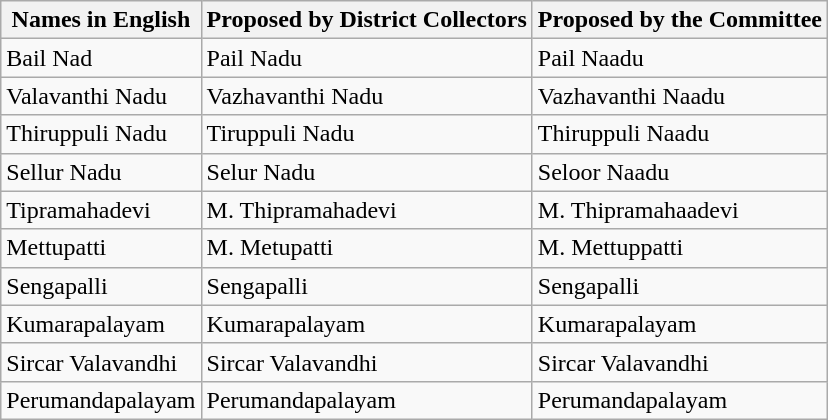<table class="wikitable">
<tr>
<th>Names in English</th>
<th>Proposed by District Collectors</th>
<th>Proposed by the Committee</th>
</tr>
<tr>
<td>Bail Nad</td>
<td>Pail Nadu</td>
<td>Pail Naadu</td>
</tr>
<tr>
<td>Valavanthi  Nadu</td>
<td>Vazhavanthi Nadu</td>
<td>Vazhavanthi Naadu</td>
</tr>
<tr>
<td>Thiruppuli  Nadu</td>
<td>Tiruppuli Nadu</td>
<td>Thiruppuli Naadu</td>
</tr>
<tr>
<td>Sellur  Nadu</td>
<td>Selur Nadu</td>
<td>Seloor Naadu</td>
</tr>
<tr>
<td>Tipramahadevi</td>
<td>M. Thipramahadevi</td>
<td>M. Thipramahaadevi</td>
</tr>
<tr>
<td>Mettupatti</td>
<td>M. Metupatti</td>
<td>M. Mettuppatti</td>
</tr>
<tr>
<td>Sengapalli</td>
<td>Sengapalli</td>
<td>Sengapalli</td>
</tr>
<tr>
<td>Kumarapalayam</td>
<td>Kumarapalayam</td>
<td>Kumarapalayam</td>
</tr>
<tr>
<td>Sircar  Valavandhi</td>
<td>Sircar Valavandhi</td>
<td>Sircar Valavandhi</td>
</tr>
<tr>
<td>Perumandapalayam</td>
<td>Perumandapalayam</td>
<td>Perumandapalayam</td>
</tr>
</table>
